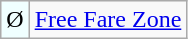<table class="wikitable" style="font-size:100%;">
<tr>
<td bgcolor=azure>Ø</td>
<td><a href='#'>Free Fare Zone</a></td>
</tr>
</table>
